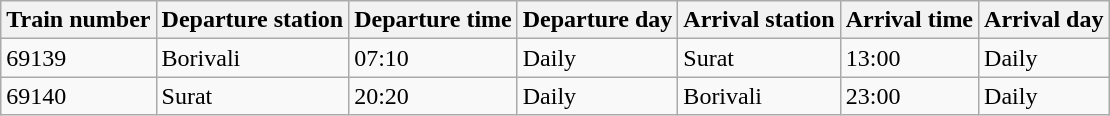<table class="wikitable">
<tr>
<th>Train number</th>
<th>Departure station</th>
<th>Departure time</th>
<th>Departure day</th>
<th>Arrival station</th>
<th>Arrival time</th>
<th>Arrival day</th>
</tr>
<tr>
<td>69139</td>
<td>Borivali</td>
<td>07:10</td>
<td>Daily</td>
<td>Surat</td>
<td>13:00</td>
<td>Daily</td>
</tr>
<tr>
<td>69140</td>
<td>Surat</td>
<td>20:20</td>
<td>Daily</td>
<td>Borivali</td>
<td>23:00</td>
<td>Daily</td>
</tr>
</table>
